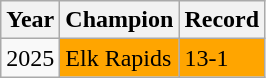<table class=wikitable>
<tr>
<th>Year</th>
<th>Champion</th>
<th>Record</th>
</tr>
<tr>
<td>2025</td>
<td !align=center style="background:orange;color:black">Elk Rapids</td>
<td !align=center style="background:orange;color:black">13-1</td>
</tr>
</table>
